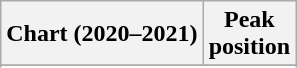<table class="wikitable sortable plainrowheaders" style="text-align:center">
<tr>
<th scope="col">Chart (2020–2021)</th>
<th scope="col">Peak<br> position</th>
</tr>
<tr>
</tr>
<tr>
</tr>
<tr>
</tr>
<tr>
</tr>
<tr>
</tr>
<tr>
</tr>
<tr>
</tr>
</table>
